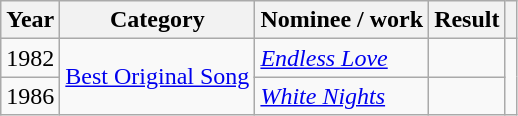<table class="wikitable">
<tr>
<th>Year</th>
<th>Category</th>
<th>Nominee / work</th>
<th>Result</th>
<th></th>
</tr>
<tr>
<td>1982</td>
<td rowspan="2"><a href='#'>Best Original Song</a></td>
<td><em><a href='#'>Endless Love</a></em><br></td>
<td></td>
<td rowspan="2"><br></td>
</tr>
<tr>
<td>1986</td>
<td><em><a href='#'>White Nights</a></em><br></td>
<td></td>
</tr>
</table>
